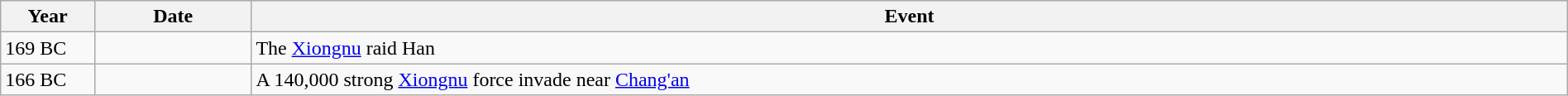<table class="wikitable" style="width:100%;">
<tr>
<th style="width:6%">Year</th>
<th style="width:10%">Date</th>
<th>Event</th>
</tr>
<tr>
<td>169 BC</td>
<td></td>
<td>The <a href='#'>Xiongnu</a> raid Han</td>
</tr>
<tr>
<td>166 BC</td>
<td></td>
<td>A 140,000 strong <a href='#'>Xiongnu</a> force invade near <a href='#'>Chang'an</a></td>
</tr>
</table>
